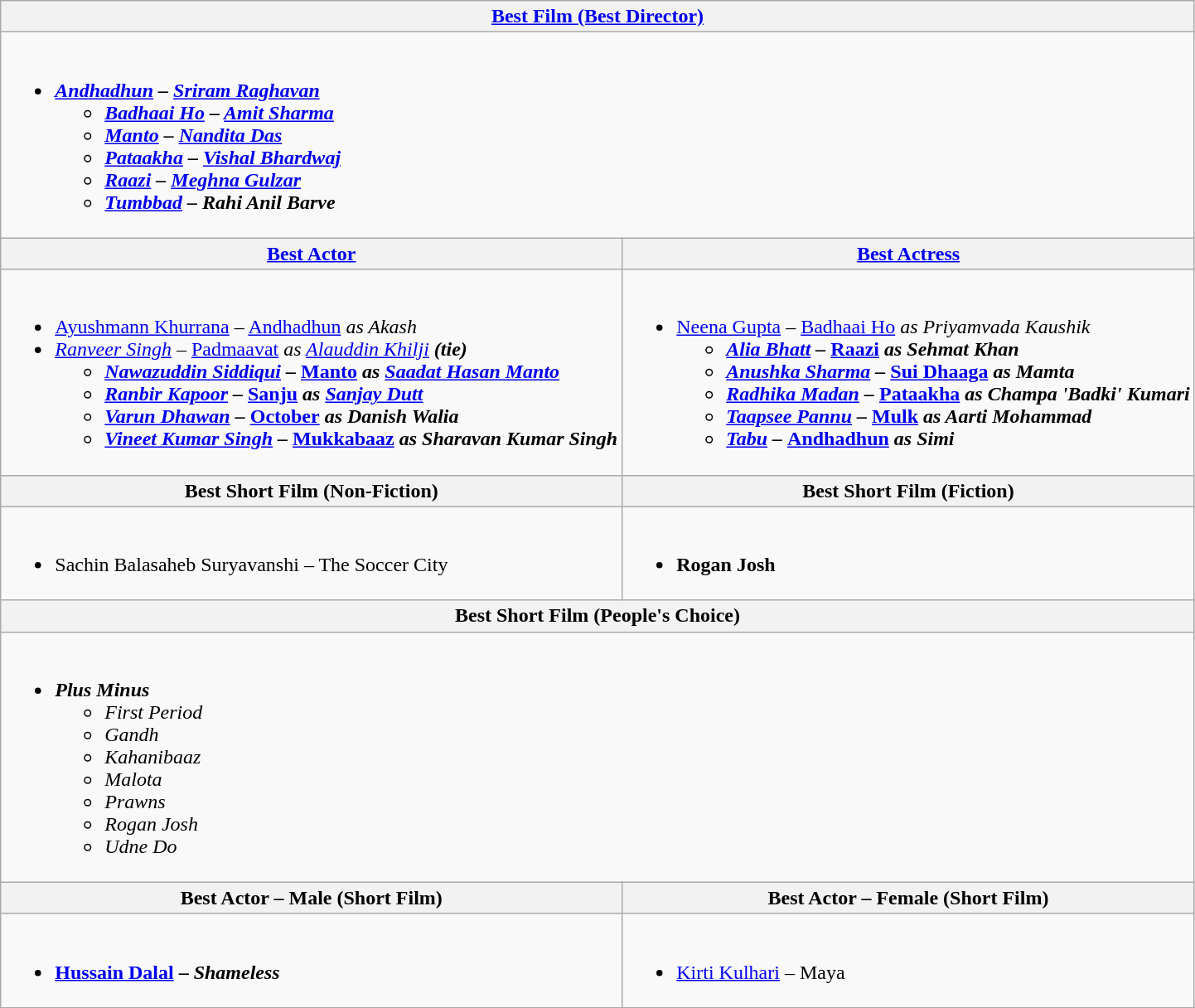<table class="wikitable">
<tr>
<th colspan=2><a href='#'>Best Film (Best Director)</a></th>
</tr>
<tr>
<td colspan=2><br><ul><li><strong><em><a href='#'>Andhadhun</a><em> – <a href='#'>Sriram Raghavan</a><strong><ul><li></em><a href='#'>Badhaai Ho</a><em> – <a href='#'>Amit Sharma</a></li><li></em><a href='#'>Manto</a><em> – <a href='#'>Nandita Das</a></li><li></em><a href='#'>Pataakha</a><em> – <a href='#'>Vishal Bhardwaj</a></li><li></em><a href='#'>Raazi</a><em> – <a href='#'>Meghna Gulzar</a></li><li></em><a href='#'>Tumbbad</a><em> – Rahi Anil Barve</li></ul></li></ul></td>
</tr>
<tr>
<th><a href='#'>Best Actor</a></th>
<th><a href='#'>Best Actress</a></th>
</tr>
<tr>
<td><br><ul><li></strong><a href='#'>Ayushmann Khurrana</a> – </em><a href='#'>Andhadhun</a><em> as Akash<strong></li><li></strong><a href='#'>Ranveer Singh</a> – </em><a href='#'>Padmaavat</a><em> as <a href='#'>Alauddin Khilji</a><strong> (tie)<ul><li><a href='#'>Nawazuddin Siddiqui</a> – </em><a href='#'>Manto</a><em> as <a href='#'>Saadat Hasan Manto</a></li><li><a href='#'>Ranbir Kapoor</a> – </em><a href='#'>Sanju</a><em> as <a href='#'>Sanjay Dutt</a></li><li><a href='#'>Varun Dhawan</a> – </em><a href='#'>October</a><em> as Danish Walia</li><li><a href='#'>Vineet Kumar Singh</a> – </em><a href='#'>Mukkabaaz</a><em> as Sharavan Kumar Singh</li></ul></li></ul></td>
<td><br><ul><li></em></strong><a href='#'>Neena Gupta</a> – <a href='#'>Badhaai Ho</a><strong><em> </strong>as Priyamvada Kaushik<strong><ul><li><a href='#'>Alia Bhatt</a> – </em><a href='#'>Raazi</a><em> as Sehmat Khan</li><li><a href='#'>Anushka Sharma</a> – </em><a href='#'>Sui Dhaaga</a><em> as Mamta</li><li><a href='#'>Radhika Madan</a> – </em><a href='#'>Pataakha</a><em> as Champa 'Badki' Kumari</li><li><a href='#'>Taapsee Pannu</a> – </em><a href='#'>Mulk</a><em> as Aarti Mohammad</li><li><a href='#'>Tabu</a> – </em><a href='#'>Andhadhun</a><em> as Simi</li></ul></li></ul></td>
</tr>
<tr>
<th>Best Short Film (Non-Fiction)</th>
<th>Best Short Film (Fiction)</th>
</tr>
<tr>
<td><br><ul><li></strong>Sachin Balasaheb Suryavanshi – </em>The Soccer City</em></strong></li></ul></td>
<td><br><ul><li><strong>Rogan Josh</strong></li></ul></td>
</tr>
<tr>
<th colspan=2>Best Short Film (People's Choice)</th>
</tr>
<tr>
<td colspan=2><br><ul><li><strong><em>Plus Minus</em></strong><ul><li><em>First Period</em></li><li><em>Gandh</em></li><li><em>Kahanibaaz</em></li><li><em>Malota</em></li><li><em>Prawns</em></li><li><em>Rogan Josh</em></li><li><em>Udne Do</em></li></ul></li></ul></td>
</tr>
<tr>
<th>Best Actor – Male (Short Film)</th>
<th>Best Actor – Female (Short Film)</th>
</tr>
<tr>
<td><br><ul><li><strong><a href='#'>Hussain Dalal</a> – <em>Shameless<strong><em></li></ul></td>
<td><br><ul><li></strong><a href='#'>Kirti Kulhari</a> – </em>Maya</em></strong></li></ul></td>
</tr>
</table>
